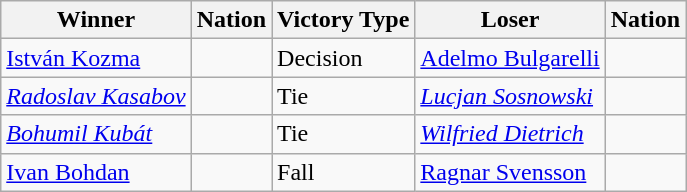<table class="wikitable sortable" style="text-align:left;">
<tr>
<th>Winner</th>
<th>Nation</th>
<th>Victory Type</th>
<th>Loser</th>
<th>Nation</th>
</tr>
<tr>
<td><a href='#'>István Kozma</a></td>
<td></td>
<td>Decision</td>
<td><a href='#'>Adelmo Bulgarelli</a></td>
<td></td>
</tr>
<tr>
<td><em><a href='#'>Radoslav Kasabov</a></em></td>
<td><em></em></td>
<td>Tie</td>
<td><em><a href='#'>Lucjan Sosnowski</a></em></td>
<td><em></em></td>
</tr>
<tr>
<td><em><a href='#'>Bohumil Kubát</a></em></td>
<td><em></em></td>
<td>Tie</td>
<td><em><a href='#'>Wilfried Dietrich</a></em></td>
<td><em></em></td>
</tr>
<tr>
<td><a href='#'>Ivan Bohdan</a></td>
<td></td>
<td>Fall</td>
<td><a href='#'>Ragnar Svensson</a></td>
<td></td>
</tr>
</table>
